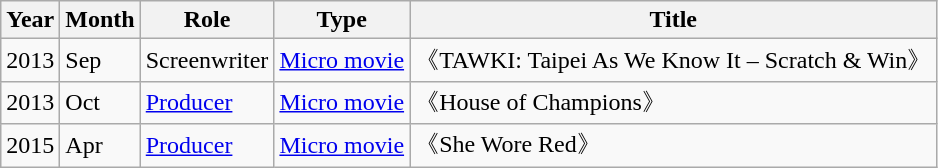<table class="wikitable">
<tr>
<th>Year</th>
<th>Month</th>
<th>Role</th>
<th>Type</th>
<th>Title</th>
</tr>
<tr>
<td>2013</td>
<td>Sep</td>
<td>Screenwriter</td>
<td><a href='#'>Micro movie</a></td>
<td>《TAWKI: Taipei As We Know It – Scratch & Win》</td>
</tr>
<tr>
<td>2013</td>
<td>Oct</td>
<td><a href='#'>Producer</a></td>
<td><a href='#'>Micro movie</a></td>
<td>《House of Champions》</td>
</tr>
<tr>
<td>2015</td>
<td>Apr</td>
<td><a href='#'>Producer</a></td>
<td><a href='#'>Micro movie</a></td>
<td>《She Wore Red》</td>
</tr>
</table>
